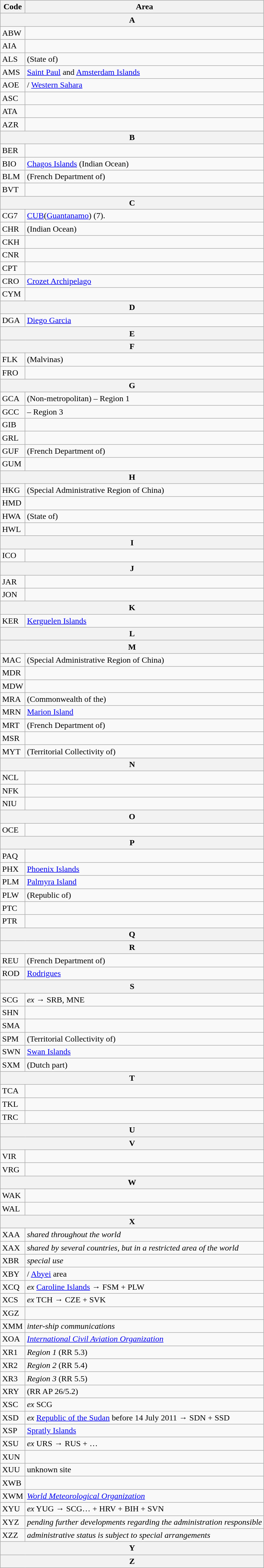<table class="wikitable sortable">
<tr>
<th scope=col>Code</th>
<th scope=col>Area</th>
</tr>
<tr>
<th bgcolor="#CCCCCC" colspan="2">A</th>
</tr>
<tr>
<td>ABW</td>
<td></td>
</tr>
<tr>
<td>AIA</td>
<td></td>
</tr>
<tr>
<td>ALS</td>
<td> (State of)</td>
</tr>
<tr>
<td>AMS</td>
<td> <a href='#'>Saint Paul</a> and <a href='#'>Amsterdam Islands</a></td>
</tr>
<tr>
<td>AOE</td>
<td>/ <a href='#'>Western Sahara</a></td>
</tr>
<tr>
<td>ASC</td>
<td></td>
</tr>
<tr>
<td>ATA</td>
<td></td>
</tr>
<tr>
<td>AZR</td>
<td></td>
</tr>
<tr>
<th bgcolor="#CCCCCC" colspan="2">B</th>
</tr>
<tr>
<td>BER</td>
<td></td>
</tr>
<tr>
<td>BIO</td>
<td> <a href='#'>Chagos Islands</a> (Indian Ocean)</td>
</tr>
<tr>
<td>BLM</td>
<td> (French Department of)</td>
</tr>
<tr>
<td>BVT</td>
<td></td>
</tr>
<tr>
<th bgcolor="#CCCCCC" colspan="2">C</th>
</tr>
<tr>
<td>CG7</td>
<td><a href='#'>CUB</a>(<a href='#'>Guantanamo</a>) (7).</td>
</tr>
<tr>
<td>CHR</td>
<td> (Indian Ocean)</td>
</tr>
<tr>
<td>CKH</td>
<td></td>
</tr>
<tr>
<td>CNR</td>
<td></td>
</tr>
<tr>
<td>CPT</td>
<td></td>
</tr>
<tr>
<td>CRO</td>
<td> <a href='#'>Crozet Archipelago</a></td>
</tr>
<tr>
<td>CYM</td>
<td></td>
</tr>
<tr>
<th bgcolor="#CCCCCC" colspan="2">D</th>
</tr>
<tr>
<td>DGA</td>
<td> <a href='#'>Diego Garcia</a></td>
</tr>
<tr>
<th bgcolor="#CCCCCC" colspan="2">E</th>
</tr>
<tr>
<th bgcolor="#CCCCCC" colspan="2">F</th>
</tr>
<tr>
<td>FLK</td>
<td> (Malvinas)</td>
</tr>
<tr>
<td>FRO</td>
<td></td>
</tr>
<tr>
<th bgcolor="#CCCCCC" colspan="2">G</th>
</tr>
<tr>
<td>GCA</td>
<td> (Non-metropolitan) – Region 1</td>
</tr>
<tr>
<td>GCC</td>
<td> – Region 3</td>
</tr>
<tr>
<td>GIB</td>
<td></td>
</tr>
<tr>
<td>GRL</td>
<td></td>
</tr>
<tr>
<td>GUF</td>
<td> (French Department of)</td>
</tr>
<tr>
<td>GUM</td>
<td></td>
</tr>
<tr>
<th bgcolor="#CCCCCC" colspan="2">H</th>
</tr>
<tr>
<td>HKG</td>
<td> (Special Administrative Region of China)</td>
</tr>
<tr>
<td>HMD</td>
<td></td>
</tr>
<tr>
<td>HWA</td>
<td> (State of)</td>
</tr>
<tr>
<td>HWL</td>
<td></td>
</tr>
<tr>
<th bgcolor="#CCCCCC" colspan="2">I</th>
</tr>
<tr>
<td>ICO</td>
<td></td>
</tr>
<tr>
<th bgcolor="#CCCCCC" colspan="2">J</th>
</tr>
<tr>
<td>JAR</td>
<td></td>
</tr>
<tr>
<td>JON</td>
<td></td>
</tr>
<tr>
<th bgcolor="#CCCCCC" colspan="2">K</th>
</tr>
<tr>
<td>KER</td>
<td> <a href='#'>Kerguelen Islands</a></td>
</tr>
<tr>
<th bgcolor="#CCCCCC" colspan="2">L</th>
</tr>
<tr>
<th bgcolor="#CCCCCC" colspan="2">M</th>
</tr>
<tr>
<td>MAC</td>
<td> (Special Administrative Region of China)</td>
</tr>
<tr>
<td>MDR</td>
<td></td>
</tr>
<tr>
<td>MDW</td>
<td></td>
</tr>
<tr>
<td>MRA</td>
<td> (Commonwealth of the)</td>
</tr>
<tr>
<td>MRN</td>
<td> <a href='#'>Marion Island</a></td>
</tr>
<tr>
<td>MRT</td>
<td> (French Department of)</td>
</tr>
<tr>
<td>MSR</td>
<td></td>
</tr>
<tr>
<td>MYT</td>
<td> (Territorial Collectivity of)</td>
</tr>
<tr>
<th bgcolor="#CCCCCC" colspan="2">N</th>
</tr>
<tr>
<td>NCL</td>
<td></td>
</tr>
<tr>
<td>NFK</td>
<td></td>
</tr>
<tr>
<td>NIU</td>
<td></td>
</tr>
<tr>
<th bgcolor="#CCCCCC" colspan="2">O</th>
</tr>
<tr>
<td>OCE</td>
<td></td>
</tr>
<tr>
<th bgcolor="#CCCCCC" colspan="2">P</th>
</tr>
<tr>
<td>PAQ</td>
<td></td>
</tr>
<tr>
<td>PHX</td>
<td> <a href='#'>Phoenix Islands</a></td>
</tr>
<tr>
<td>PLM</td>
<td> <a href='#'>Palmyra Island</a></td>
</tr>
<tr>
<td>PLW</td>
<td> (Republic of)</td>
</tr>
<tr>
<td>PTC</td>
<td></td>
</tr>
<tr>
<td>PTR</td>
<td></td>
</tr>
<tr>
<th bgcolor="#CCCCCC" colspan="2">Q</th>
</tr>
<tr>
<th bgcolor="#CCCCCC" colspan="2">R</th>
</tr>
<tr>
<td>REU</td>
<td> (French Department of)</td>
</tr>
<tr>
<td>ROD</td>
<td> <a href='#'>Rodrigues</a></td>
</tr>
<tr>
<th bgcolor="#CCCCCC" colspan="2">S</th>
</tr>
<tr>
<td>SCG</td>
<td><em>ex</em>  → SRB, MNE</td>
</tr>
<tr>
<td>SHN</td>
<td></td>
</tr>
<tr>
<td>SMA</td>
<td></td>
</tr>
<tr>
<td>SPM</td>
<td> (Territorial Collectivity of)</td>
</tr>
<tr>
<td>SWN</td>
<td> <a href='#'>Swan Islands</a></td>
</tr>
<tr>
<td>SXM</td>
<td> (Dutch part)</td>
</tr>
<tr>
<th bgcolor="#CCCCCC" colspan="2">T</th>
</tr>
<tr>
<td>TCA</td>
<td></td>
</tr>
<tr>
<td>TKL</td>
<td></td>
</tr>
<tr>
<td>TRC</td>
<td></td>
</tr>
<tr>
<th bgcolor="#CCCCCC" colspan="2">U</th>
</tr>
<tr>
<th bgcolor="#CCCCCC" colspan="2">V</th>
</tr>
<tr>
<td>VIR</td>
<td></td>
</tr>
<tr>
<td>VRG</td>
<td></td>
</tr>
<tr>
<th bgcolor="#CCCCCC" colspan="2">W</th>
</tr>
<tr>
<td>WAK</td>
<td></td>
</tr>
<tr>
<td>WAL</td>
<td></td>
</tr>
<tr>
<th bgcolor="#CCCCCC" colspan="2">X</th>
</tr>
<tr>
<td>XAA</td>
<td><em>shared throughout the world</em></td>
</tr>
<tr>
<td>XAX</td>
<td><em>shared by several countries, but in a restricted area of the world</em></td>
</tr>
<tr>
<td>XBR</td>
<td><em>special use</em></td>
</tr>
<tr>
<td>XBY</td>
<td>/ <a href='#'>Abyei</a> area</td>
</tr>
<tr>
<td>XCQ</td>
<td><em>ex</em> <a href='#'>Caroline Islands</a> → FSM + PLW</td>
</tr>
<tr>
<td>XCS</td>
<td><em>ex</em> TCH  → CZE + SVK</td>
</tr>
<tr>
<td>XGZ</td>
<td></td>
</tr>
<tr>
<td>XMM</td>
<td><em>inter-ship communications</em></td>
</tr>
<tr>
<td>XOA</td>
<td><em><a href='#'>International Civil Aviation Organization</a></em></td>
</tr>
<tr>
<td>XR1</td>
<td><em>Region 1</em> (RR 5.3)</td>
</tr>
<tr>
<td>XR2</td>
<td><em>Region 2</em> (RR 5.4)</td>
</tr>
<tr>
<td>XR3</td>
<td><em>Region 3</em> (RR 5.5)</td>
</tr>
<tr>
<td>XRY</td>
<td> (RR AP 26/5.2)</td>
</tr>
<tr>
<td>XSC</td>
<td><em>ex</em> SCG </td>
</tr>
<tr>
<td>XSD</td>
<td><em>ex</em> <a href='#'>Republic of the Sudan</a> before 14 July 2011 → SDN + SSD</td>
</tr>
<tr>
<td>XSP</td>
<td><a href='#'>Spratly Islands</a></td>
</tr>
<tr>
<td>XSU</td>
<td><em>ex</em> URS  → RUS + …</td>
</tr>
<tr>
<td>XUN</td>
<td><em></em></td>
</tr>
<tr>
<td>XUU</td>
<td>unknown site</td>
</tr>
<tr>
<td>XWB</td>
<td></td>
</tr>
<tr>
<td>XWM</td>
<td> <em><a href='#'>World Meteorological Organization</a></em></td>
</tr>
<tr>
<td>XYU</td>
<td><em>ex</em> YUG  → SCG… + HRV + BIH + SVN</td>
</tr>
<tr>
<td>XYZ</td>
<td><em>pending further developments regarding the administration responsible</em></td>
</tr>
<tr>
<td>XZZ</td>
<td><em>administrative status is subject to special arrangements</em></td>
</tr>
<tr>
<th bgcolor="#CCCCCC" colspan="2">Y</th>
</tr>
<tr>
<th bgcolor="#CCCCCC" colspan="2">Z</th>
</tr>
</table>
